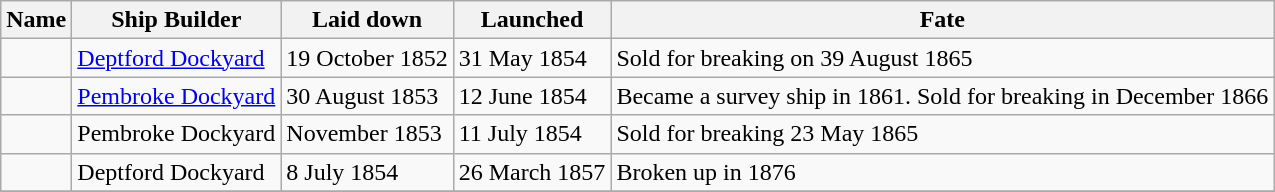<table class="wikitable" style="text-align:left">
<tr>
<th>Name</th>
<th>Ship Builder</th>
<th>Laid down</th>
<th>Launched</th>
<th>Fate</th>
</tr>
<tr>
<td></td>
<td><a href='#'>Deptford Dockyard</a></td>
<td>19 October 1852</td>
<td>31 May 1854</td>
<td>Sold for breaking on 39 August 1865</td>
</tr>
<tr>
<td></td>
<td><a href='#'>Pembroke Dockyard</a></td>
<td>30 August 1853</td>
<td>12 June 1854</td>
<td>Became a survey ship in 1861. Sold for breaking in December 1866</td>
</tr>
<tr>
<td></td>
<td>Pembroke Dockyard</td>
<td>November 1853</td>
<td>11 July 1854</td>
<td>Sold for breaking 23 May 1865</td>
</tr>
<tr>
<td></td>
<td>Deptford Dockyard</td>
<td>8 July 1854</td>
<td>26 March 1857</td>
<td>Broken up in 1876</td>
</tr>
<tr>
</tr>
</table>
